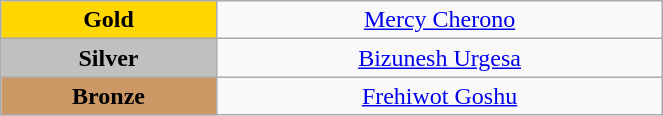<table class="wikitable" style="text-align:center; " width="35%">
<tr>
<td bgcolor="gold"><strong>Gold</strong></td>
<td><a href='#'>Mercy Cherono</a><br>  <small><em></em></small></td>
</tr>
<tr>
<td bgcolor="silver"><strong>Silver</strong></td>
<td><a href='#'>Bizunesh Urgesa</a><br>  <small><em></em></small></td>
</tr>
<tr>
<td bgcolor="CC9966"><strong>Bronze</strong></td>
<td><a href='#'>Frehiwot Goshu</a><br>  <small><em></em></small></td>
</tr>
</table>
